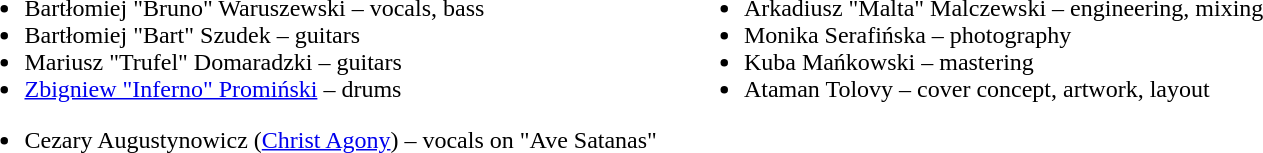<table>
<tr>
<td valign="top"><br><ul><li>Bartłomiej "Bruno" Waruszewski – vocals, bass</li><li>Bartłomiej "Bart" Szudek – guitars</li><li>Mariusz "Trufel" Domaradzki – guitars</li><li><a href='#'>Zbigniew "Inferno" Promiński</a> – drums</li></ul><ul><li>Cezary Augustynowicz (<a href='#'>Christ Agony</a>) – vocals on "Ave Satanas"</li></ul></td>
<td width="10"></td>
<td valign="top"><br><ul><li>Arkadiusz "Malta" Malczewski – engineering, mixing</li><li>Monika Serafińska – photography</li><li>Kuba Mańkowski – mastering</li><li>Ataman Tolovy – cover concept, artwork, layout</li></ul></td>
</tr>
</table>
